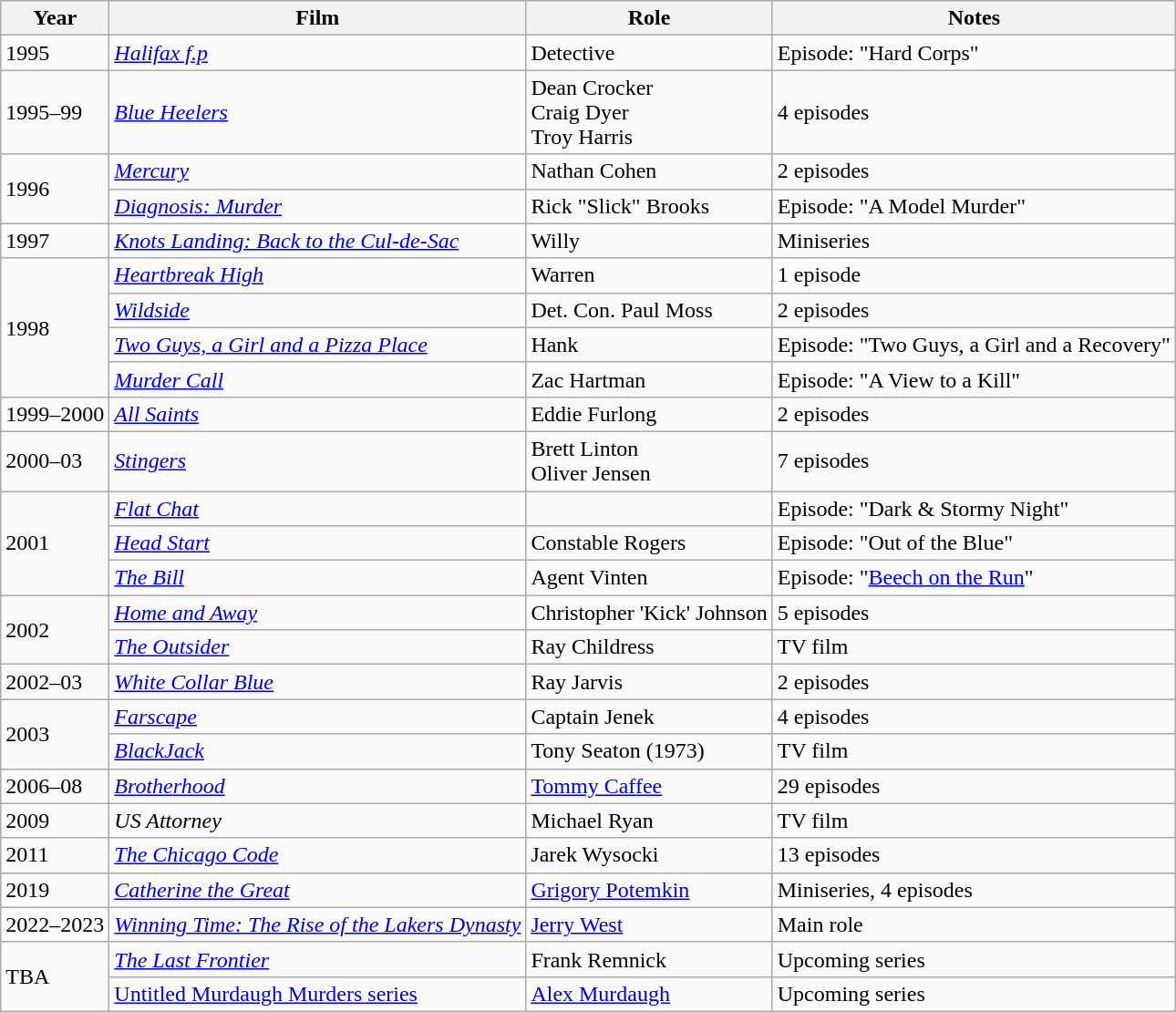<table class="wikitable sortable">
<tr>
<th>Year</th>
<th>Film</th>
<th>Role</th>
<th>Notes</th>
</tr>
<tr>
<td>1995</td>
<td><em><a href='#'>Halifax f.p</a></em></td>
<td>Detective</td>
<td>Episode: "Hard Corps"</td>
</tr>
<tr>
<td>1995–99</td>
<td><em><a href='#'>Blue Heelers</a></em></td>
<td>Dean Crocker<br>Craig Dyer<br>Troy Harris</td>
<td>4 episodes</td>
</tr>
<tr>
<td rowspan="2">1996</td>
<td><em><a href='#'>Mercury</a></em></td>
<td>Nathan Cohen</td>
<td>2 episodes</td>
</tr>
<tr>
<td><em><a href='#'>Diagnosis: Murder</a></em></td>
<td>Rick "Slick" Brooks</td>
<td>Episode: "A Model Murder"</td>
</tr>
<tr>
<td>1997</td>
<td><em><a href='#'>Knots Landing: Back to the Cul-de-Sac</a></em></td>
<td>Willy</td>
<td>Miniseries</td>
</tr>
<tr>
<td rowspan="4">1998</td>
<td><em><a href='#'>Heartbreak High</a></em></td>
<td>Warren</td>
<td>1 episode</td>
</tr>
<tr>
<td><em><a href='#'>Wildside</a></em></td>
<td>Det. Con. Paul Moss</td>
<td>2 episodes</td>
</tr>
<tr>
<td><em><a href='#'>Two Guys, a Girl and a Pizza Place</a></em></td>
<td>Hank</td>
<td>Episode: "Two Guys, a Girl and a Recovery"</td>
</tr>
<tr>
<td><em><a href='#'>Murder Call</a></em></td>
<td>Zac Hartman</td>
<td>Episode: "A View to a Kill"</td>
</tr>
<tr>
<td>1999–2000</td>
<td><em><a href='#'>All Saints</a></em></td>
<td>Eddie Furlong</td>
<td>2 episodes</td>
</tr>
<tr>
<td>2000–03</td>
<td><em><a href='#'>Stingers</a></em></td>
<td>Brett Linton<br>Oliver Jensen</td>
<td>7 episodes</td>
</tr>
<tr>
<td rowspan="3">2001</td>
<td><em><a href='#'>Flat Chat</a></em></td>
<td></td>
<td>Episode: "Dark & Stormy Night"</td>
</tr>
<tr>
<td><em><a href='#'>Head Start</a></em></td>
<td>Constable Rogers</td>
<td>Episode: "Out of the Blue"</td>
</tr>
<tr>
<td><em><a href='#'>The Bill</a></em></td>
<td>Agent Vinten</td>
<td>Episode: "<a href='#'>Beech on the Run</a>"</td>
</tr>
<tr>
<td rowspan="2">2002</td>
<td><em><a href='#'>Home and Away</a></em></td>
<td>Christopher 'Kick' Johnson</td>
<td>5 episodes</td>
</tr>
<tr>
<td><em><a href='#'>The Outsider</a></em></td>
<td>Ray Childress</td>
<td>TV film</td>
</tr>
<tr>
<td>2002–03</td>
<td><em><a href='#'>White Collar Blue</a></em></td>
<td>Ray Jarvis</td>
<td>2 episodes</td>
</tr>
<tr>
<td rowspan="2">2003</td>
<td><em><a href='#'>Farscape</a></em></td>
<td>Captain Jenek</td>
<td>4 episodes</td>
</tr>
<tr>
<td><em><a href='#'>BlackJack</a></em></td>
<td>Tony Seaton (1973)</td>
<td>TV film</td>
</tr>
<tr>
<td>2006–08</td>
<td><em><a href='#'>Brotherhood</a></em></td>
<td><a href='#'>Tommy Caffee</a></td>
<td>29 episodes</td>
</tr>
<tr>
<td>2009</td>
<td><em>US Attorney</em></td>
<td>Michael Ryan</td>
<td>TV film</td>
</tr>
<tr>
<td>2011</td>
<td><em><a href='#'>The Chicago Code</a></em></td>
<td>Jarek Wysocki</td>
<td>13 episodes</td>
</tr>
<tr>
<td>2019</td>
<td><em><a href='#'>Catherine the Great</a></em></td>
<td><a href='#'>Grigory Potemkin</a></td>
<td>Miniseries, 4 episodes</td>
</tr>
<tr>
<td>2022–2023</td>
<td><em><a href='#'>Winning Time: The Rise of the Lakers Dynasty</a></em></td>
<td><a href='#'>Jerry West</a></td>
<td>Main role</td>
</tr>
<tr>
<td rowspan=2>TBA</td>
<td><em><a href='#'>The Last Frontier</a></em></td>
<td>Frank Remnick</td>
<td>Upcoming series</td>
</tr>
<tr>
<td><a href='#'>Untitled Murdaugh Murders series</a></td>
<td><a href='#'>Alex Murdaugh</a></td>
<td>Upcoming series</td>
</tr>
</table>
